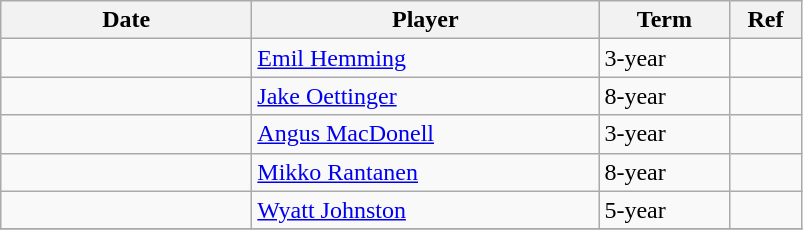<table class="wikitable">
<tr>
<th style="width: 10em;">Date</th>
<th style="width: 14em;">Player</th>
<th style="width: 5em;">Term</th>
<th style="width: 2.5em;">Ref</th>
</tr>
<tr>
<td></td>
<td><a href='#'>Emil Hemming</a></td>
<td>3-year</td>
<td></td>
</tr>
<tr>
<td></td>
<td><a href='#'>Jake Oettinger</a></td>
<td>8-year</td>
<td></td>
</tr>
<tr>
<td></td>
<td><a href='#'>Angus MacDonell</a></td>
<td>3-year</td>
<td></td>
</tr>
<tr>
<td></td>
<td><a href='#'>Mikko Rantanen</a></td>
<td>8-year</td>
<td></td>
</tr>
<tr>
<td></td>
<td><a href='#'>Wyatt Johnston</a></td>
<td>5-year</td>
<td></td>
</tr>
<tr>
</tr>
</table>
